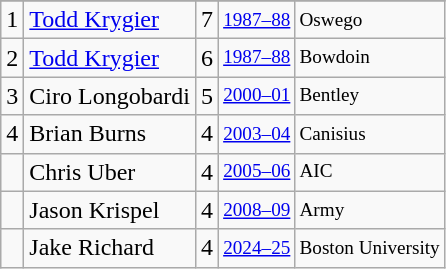<table class="wikitable">
<tr>
</tr>
<tr>
<td>1</td>
<td><a href='#'>Todd Krygier</a></td>
<td>7</td>
<td style="font-size:80%;"><a href='#'>1987–88</a></td>
<td style="font-size:80%;">Oswego</td>
</tr>
<tr>
<td>2</td>
<td><a href='#'>Todd Krygier</a></td>
<td>6</td>
<td style="font-size:80%;"><a href='#'>1987–88</a></td>
<td style="font-size:80%;">Bowdoin</td>
</tr>
<tr>
<td>3</td>
<td>Ciro Longobardi</td>
<td>5</td>
<td style="font-size:80%;"><a href='#'>2000–01</a></td>
<td style="font-size:80%;">Bentley</td>
</tr>
<tr>
<td>4</td>
<td>Brian Burns</td>
<td>4</td>
<td style="font-size:80%;"><a href='#'>2003–04</a></td>
<td style="font-size:80%;">Canisius</td>
</tr>
<tr>
<td></td>
<td>Chris Uber</td>
<td>4</td>
<td style="font-size:80%;"><a href='#'>2005–06</a></td>
<td style="font-size:80%;">AIC</td>
</tr>
<tr>
<td></td>
<td>Jason Krispel</td>
<td>4</td>
<td style="font-size:80%;"><a href='#'>2008–09</a></td>
<td style="font-size:80%;">Army</td>
</tr>
<tr>
<td></td>
<td>Jake Richard</td>
<td>4</td>
<td style="font-size:80%;"><a href='#'>2024–25</a></td>
<td style="font-size:80%;">Boston University</td>
</tr>
</table>
